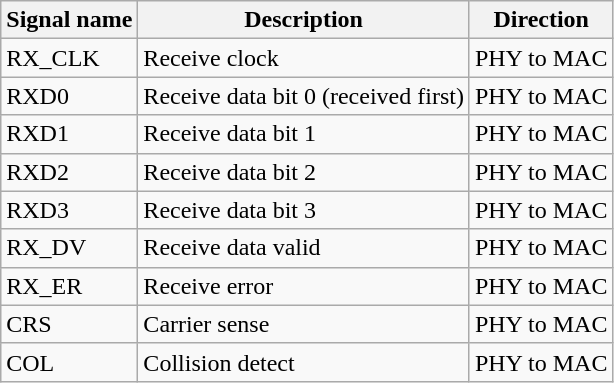<table class="wikitable">
<tr>
<th>Signal name</th>
<th>Description</th>
<th>Direction</th>
</tr>
<tr>
<td>RX_CLK</td>
<td>Receive clock</td>
<td>PHY to MAC</td>
</tr>
<tr>
<td>RXD0</td>
<td>Receive data bit 0 (received first)</td>
<td>PHY to MAC</td>
</tr>
<tr>
<td>RXD1</td>
<td>Receive data bit 1</td>
<td>PHY to MAC</td>
</tr>
<tr>
<td>RXD2</td>
<td>Receive data bit 2</td>
<td>PHY to MAC</td>
</tr>
<tr>
<td>RXD3</td>
<td>Receive data bit 3</td>
<td>PHY to MAC</td>
</tr>
<tr>
<td>RX_DV</td>
<td>Receive data valid</td>
<td>PHY to MAC</td>
</tr>
<tr>
<td>RX_ER</td>
<td>Receive error</td>
<td>PHY to MAC</td>
</tr>
<tr>
<td>CRS</td>
<td>Carrier sense</td>
<td>PHY to MAC</td>
</tr>
<tr>
<td>COL</td>
<td>Collision detect</td>
<td>PHY to MAC</td>
</tr>
</table>
